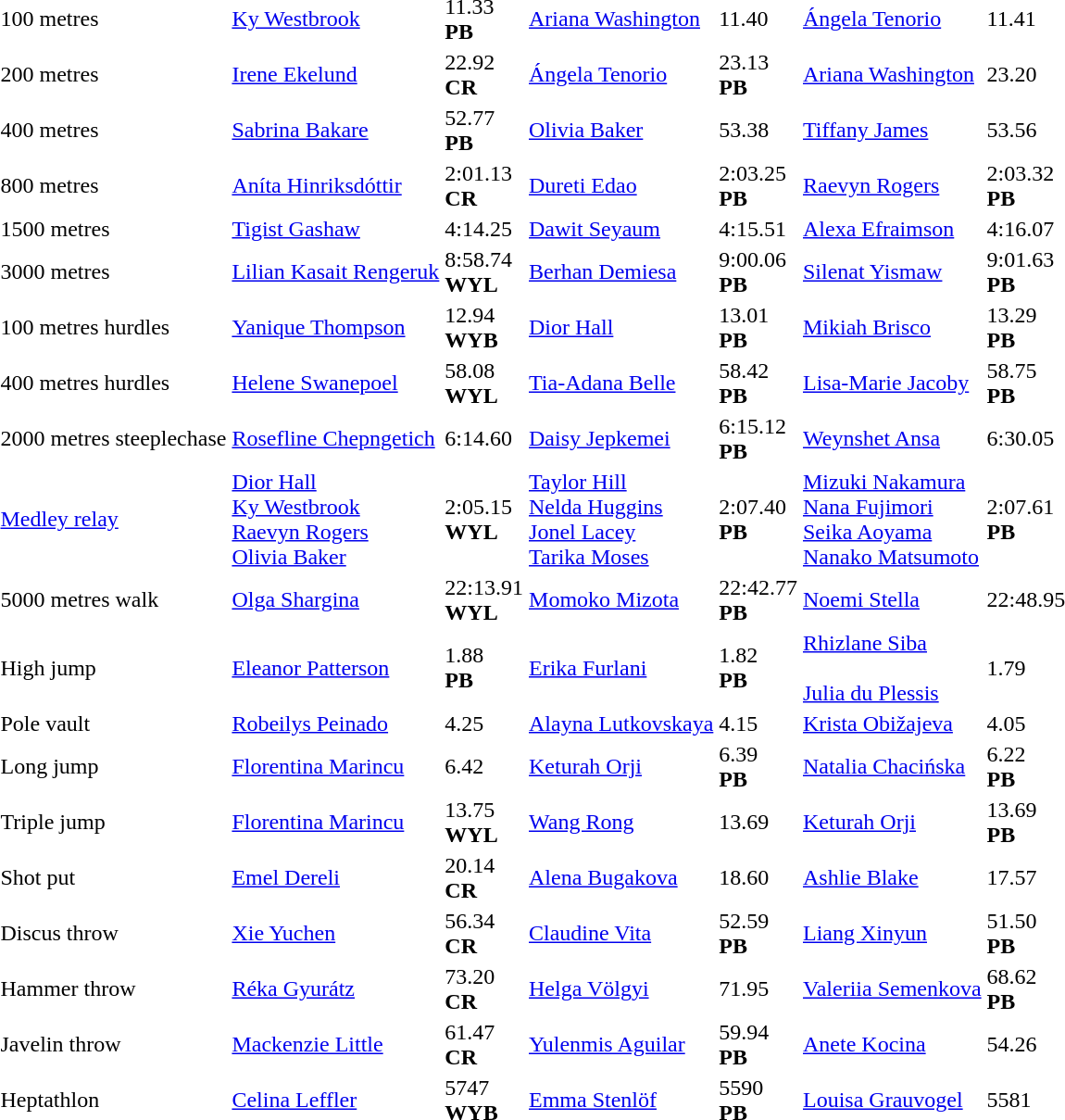<table>
<tr>
<td>100 metres<br></td>
<td><a href='#'>Ky Westbrook</a><br></td>
<td>11.33<br><strong>PB</strong></td>
<td><a href='#'>Ariana Washington</a><br></td>
<td>11.40</td>
<td><a href='#'>Ángela Tenorio</a><br></td>
<td>11.41</td>
</tr>
<tr>
<td>200 metres<br></td>
<td><a href='#'>Irene Ekelund</a><br></td>
<td>22.92<br><strong>CR</strong></td>
<td><a href='#'>Ángela Tenorio</a><br></td>
<td>23.13<br><strong>PB</strong></td>
<td><a href='#'>Ariana Washington</a><br></td>
<td>23.20</td>
</tr>
<tr>
<td>400 metres<br></td>
<td><a href='#'>Sabrina Bakare</a><br></td>
<td>52.77<br><strong>PB</strong></td>
<td><a href='#'>Olivia Baker</a><br></td>
<td>53.38</td>
<td><a href='#'>Tiffany James</a><br></td>
<td>53.56</td>
</tr>
<tr>
<td>800 metres<br></td>
<td><a href='#'>Aníta Hinriksdóttir</a><br></td>
<td>2:01.13<br><strong>CR</strong></td>
<td><a href='#'>Dureti Edao</a><br></td>
<td>2:03.25<br><strong>PB</strong></td>
<td><a href='#'>Raevyn Rogers</a><br></td>
<td>2:03.32<br><strong>PB</strong></td>
</tr>
<tr>
<td>1500 metres<br></td>
<td><a href='#'>Tigist Gashaw</a><br></td>
<td>4:14.25</td>
<td><a href='#'>Dawit Seyaum</a><br></td>
<td>4:15.51</td>
<td><a href='#'>Alexa Efraimson</a><br></td>
<td>4:16.07</td>
</tr>
<tr>
<td>3000 metres<br></td>
<td><a href='#'>Lilian Kasait Rengeruk</a><br></td>
<td>8:58.74<br><strong>WYL</strong></td>
<td><a href='#'>Berhan Demiesa</a><br></td>
<td>9:00.06<br><strong>PB</strong></td>
<td><a href='#'>Silenat Yismaw</a><br></td>
<td>9:01.63<br><strong>PB</strong></td>
</tr>
<tr>
<td>100 metres hurdles<br></td>
<td><a href='#'>Yanique Thompson</a><br></td>
<td>12.94<br><strong>WYB</strong></td>
<td><a href='#'>Dior Hall</a><br></td>
<td>13.01<br><strong>PB</strong></td>
<td><a href='#'>Mikiah Brisco</a><br></td>
<td>13.29<br><strong>PB</strong></td>
</tr>
<tr>
<td>400 metres hurdles<br></td>
<td><a href='#'>Helene Swanepoel</a><br></td>
<td>58.08<br><strong>WYL</strong></td>
<td><a href='#'>Tia-Adana Belle</a><br></td>
<td>58.42<br><strong>PB</strong></td>
<td><a href='#'>Lisa-Marie Jacoby</a><br></td>
<td>58.75<br><strong>PB</strong></td>
</tr>
<tr>
<td>2000 metres steeplechase<br></td>
<td><a href='#'>Rosefline Chepngetich</a><br></td>
<td>6:14.60</td>
<td><a href='#'>Daisy Jepkemei</a><br></td>
<td>6:15.12<br><strong>PB</strong></td>
<td><a href='#'>Weynshet Ansa</a><br></td>
<td>6:30.05</td>
</tr>
<tr>
<td><a href='#'>Medley relay</a><br></td>
<td><a href='#'>Dior Hall</a><br><a href='#'>Ky Westbrook</a><br><a href='#'>Raevyn Rogers</a><br><a href='#'>Olivia Baker</a><br></td>
<td>2:05.15<br><strong>WYL</strong></td>
<td><a href='#'>Taylor Hill</a><br><a href='#'>Nelda Huggins</a><br><a href='#'>Jonel Lacey</a><br><a href='#'>Tarika Moses</a><br></td>
<td>2:07.40<br><strong>PB</strong></td>
<td><a href='#'>Mizuki Nakamura</a><br><a href='#'>Nana Fujimori</a><br><a href='#'>Seika Aoyama</a><br><a href='#'>Nanako Matsumoto</a><br></td>
<td>2:07.61<br><strong>PB</strong></td>
</tr>
<tr>
<td>5000 metres walk<br></td>
<td><a href='#'>Olga Shargina</a><br></td>
<td>22:13.91<br><strong>WYL</strong></td>
<td><a href='#'>Momoko Mizota</a><br></td>
<td>22:42.77<br><strong>PB</strong></td>
<td><a href='#'>Noemi Stella</a><br></td>
<td>22:48.95</td>
</tr>
<tr>
<td>High jump<br></td>
<td><a href='#'>Eleanor Patterson</a><br></td>
<td>1.88<br><strong>PB</strong></td>
<td><a href='#'>Erika Furlani</a><br></td>
<td>1.82<br><strong>PB</strong></td>
<td><a href='#'>Rhizlane Siba</a><br><br><a href='#'>Julia du Plessis</a><br></td>
<td>1.79</td>
</tr>
<tr>
<td>Pole vault<br></td>
<td><a href='#'>Robeilys Peinado</a><br></td>
<td>4.25</td>
<td><a href='#'>Alayna Lutkovskaya</a><br></td>
<td>4.15</td>
<td><a href='#'>Krista Obižajeva</a><br></td>
<td>4.05</td>
</tr>
<tr>
<td>Long jump<br></td>
<td><a href='#'>Florentina Marincu</a><br></td>
<td>6.42</td>
<td><a href='#'>Keturah Orji</a><br></td>
<td>6.39<br><strong>PB</strong></td>
<td><a href='#'>Natalia Chacińska</a><br></td>
<td>6.22<br><strong>PB</strong></td>
</tr>
<tr>
<td>Triple jump<br></td>
<td><a href='#'>Florentina Marincu</a><br></td>
<td>13.75<br><strong>WYL</strong></td>
<td><a href='#'>Wang Rong</a><br></td>
<td>13.69</td>
<td><a href='#'>Keturah Orji</a><br></td>
<td>13.69<br><strong>PB</strong></td>
</tr>
<tr>
<td>Shot put<br></td>
<td><a href='#'>Emel Dereli</a><br></td>
<td>20.14<br><strong>CR</strong></td>
<td><a href='#'>Alena Bugakova</a><br></td>
<td>18.60</td>
<td><a href='#'>Ashlie Blake</a><br></td>
<td>17.57</td>
</tr>
<tr>
<td>Discus throw<br></td>
<td><a href='#'>Xie Yuchen</a><br></td>
<td>56.34<br><strong>CR</strong></td>
<td><a href='#'>Claudine Vita</a><br></td>
<td>52.59<br><strong>PB</strong></td>
<td><a href='#'>Liang Xinyun</a><br></td>
<td>51.50<br><strong>PB</strong></td>
</tr>
<tr>
<td>Hammer throw<br></td>
<td><a href='#'>Réka Gyurátz</a><br></td>
<td>73.20<br><strong>CR</strong></td>
<td><a href='#'>Helga Völgyi</a><br></td>
<td>71.95</td>
<td><a href='#'>Valeriia Semenkova</a><br></td>
<td>68.62<br><strong>PB</strong></td>
</tr>
<tr>
<td>Javelin throw<br></td>
<td><a href='#'>Mackenzie Little</a><br></td>
<td>61.47<br><strong>CR</strong></td>
<td><a href='#'>Yulenmis Aguilar</a><br></td>
<td>59.94<br><strong>PB</strong></td>
<td><a href='#'>Anete Kocina</a><br></td>
<td>54.26</td>
</tr>
<tr>
<td>Heptathlon<br></td>
<td><a href='#'>Celina Leffler</a><br></td>
<td>5747<br><strong>WYB</strong></td>
<td><a href='#'>Emma Stenlöf</a><br></td>
<td>5590<br><strong>PB</strong></td>
<td><a href='#'>Louisa Grauvogel</a><br></td>
<td>5581</td>
</tr>
</table>
